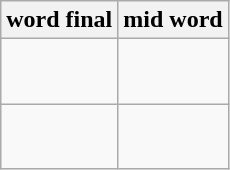<table class="wikitable">
<tr>
<th>word final</th>
<th>mid word</th>
</tr>
<tr>
<td><br><br></td>
<td><br><br></td>
</tr>
<tr>
<td><br><br></td>
<td><br><br></td>
</tr>
</table>
